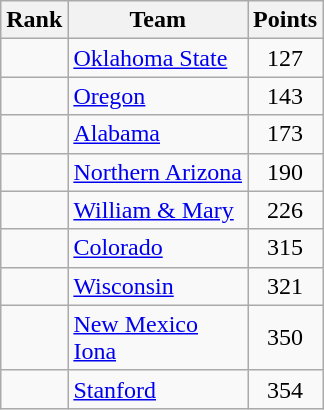<table class="wikitable sortable" style="text-align:center">
<tr>
<th>Rank</th>
<th>Team</th>
<th>Points</th>
</tr>
<tr>
<td></td>
<td align=left><a href='#'>Oklahoma State</a></td>
<td>127</td>
</tr>
<tr>
<td></td>
<td align=left><a href='#'>Oregon</a></td>
<td>143</td>
</tr>
<tr>
<td></td>
<td align=left><a href='#'>Alabama</a></td>
<td>173</td>
</tr>
<tr>
<td></td>
<td align=left><a href='#'>Northern Arizona</a></td>
<td>190</td>
</tr>
<tr>
<td></td>
<td align=left><a href='#'>William & Mary</a></td>
<td>226</td>
</tr>
<tr>
<td></td>
<td align=left><a href='#'>Colorado</a></td>
<td>315</td>
</tr>
<tr>
<td></td>
<td align=left><a href='#'>Wisconsin</a></td>
<td>321</td>
</tr>
<tr>
<td></td>
<td align=left><a href='#'>New Mexico</a><br><a href='#'>Iona</a></td>
<td>350</td>
</tr>
<tr>
<td></td>
<td align=left><a href='#'>Stanford</a></td>
<td>354</td>
</tr>
</table>
